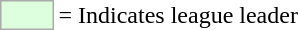<table>
<tr>
<td style="background:#DDFFDD; border:1px solid #aaa; width:2em;"></td>
<td>= Indicates league leader</td>
</tr>
</table>
